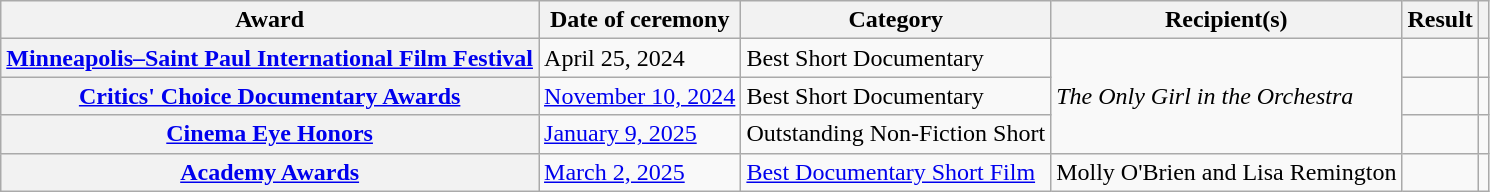<table class="wikitable sortable plainrowheaders">
<tr>
<th scope="col">Award</th>
<th scope="col">Date of ceremony</th>
<th scope="col">Category</th>
<th scope="col">Recipient(s)</th>
<th scope="col">Result</th>
<th scope="col" class="unsortable"></th>
</tr>
<tr>
<th scope="row"><a href='#'>Minneapolis–Saint Paul International Film Festival</a></th>
<td>April 25, 2024</td>
<td>Best Short Documentary</td>
<td rowspan=3><em>The Only Girl in the Orchestra</em></td>
<td></td>
<td align="center"></td>
</tr>
<tr>
<th scope="row"><a href='#'>Critics' Choice Documentary Awards</a></th>
<td><a href='#'>November 10, 2024</a></td>
<td>Best Short Documentary</td>
<td></td>
<td align="center"></td>
</tr>
<tr>
<th scope="row" rowspan="1"><a href='#'>Cinema Eye Honors</a></th>
<td rowspan="1"><a href='#'>January 9, 2025</a></td>
<td>Outstanding Non-Fiction Short</td>
<td></td>
<td align="center"></td>
</tr>
<tr>
<th scope="row"><a href='#'>Academy Awards</a></th>
<td><a href='#'>March 2, 2025</a></td>
<td><a href='#'>Best Documentary Short Film</a></td>
<td>Molly O'Brien and Lisa Remington</td>
<td></td>
<td align="center"></td>
</tr>
</table>
